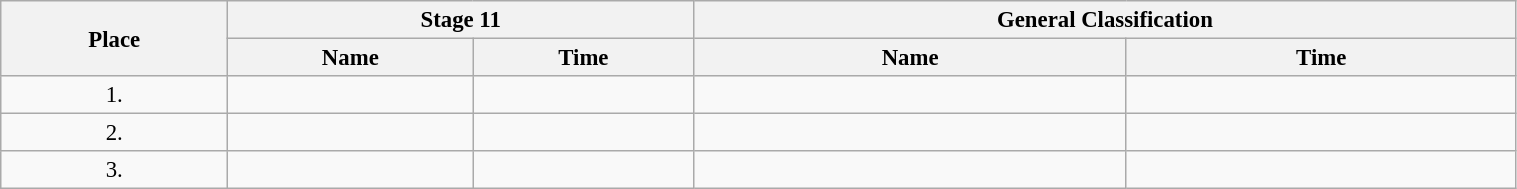<table class=wikitable style="font-size:95%" width="80%">
<tr>
<th rowspan="2">Place</th>
<th colspan="2">Stage 11</th>
<th colspan="2">General Classification</th>
</tr>
<tr>
<th>Name</th>
<th>Time</th>
<th>Name</th>
<th>Time</th>
</tr>
<tr>
<td align="center">1.</td>
<td></td>
<td></td>
<td></td>
<td></td>
</tr>
<tr>
<td align="center">2.</td>
<td></td>
<td></td>
<td></td>
<td></td>
</tr>
<tr>
<td align="center">3.</td>
<td></td>
<td></td>
<td></td>
<td></td>
</tr>
</table>
